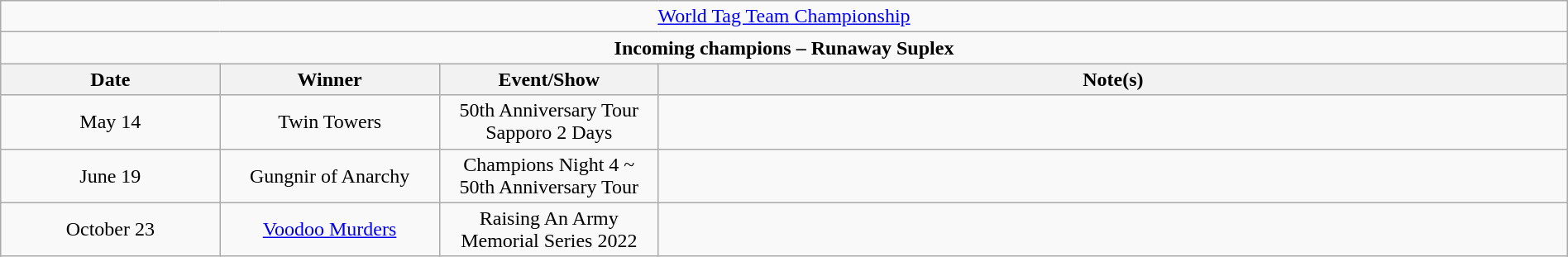<table class="wikitable" style="text-align:center; width:100%;">
<tr>
<td colspan="4" style="text-align: center;"><a href='#'>World Tag Team Championship</a></td>
</tr>
<tr>
<td colspan="4" style="text-align: center;"><strong>Incoming champions – Runaway Suplex </strong></td>
</tr>
<tr>
<th width=14%>Date</th>
<th width=14%>Winner</th>
<th width=14%>Event/Show</th>
<th width=58%>Note(s)</th>
</tr>
<tr>
<td>May 14</td>
<td>Twin Towers<br></td>
<td>50th Anniversary Tour Sapporo 2 Days<br></td>
<td></td>
</tr>
<tr>
<td>June 19</td>
<td>Gungnir of Anarchy<br></td>
<td>Champions Night 4 ~ 50th Anniversary Tour</td>
<td></td>
</tr>
<tr>
<td>October 23</td>
<td><a href='#'>Voodoo Murders</a><br></td>
<td>Raising An Army Memorial Series 2022<br></td>
<td></td>
</tr>
</table>
